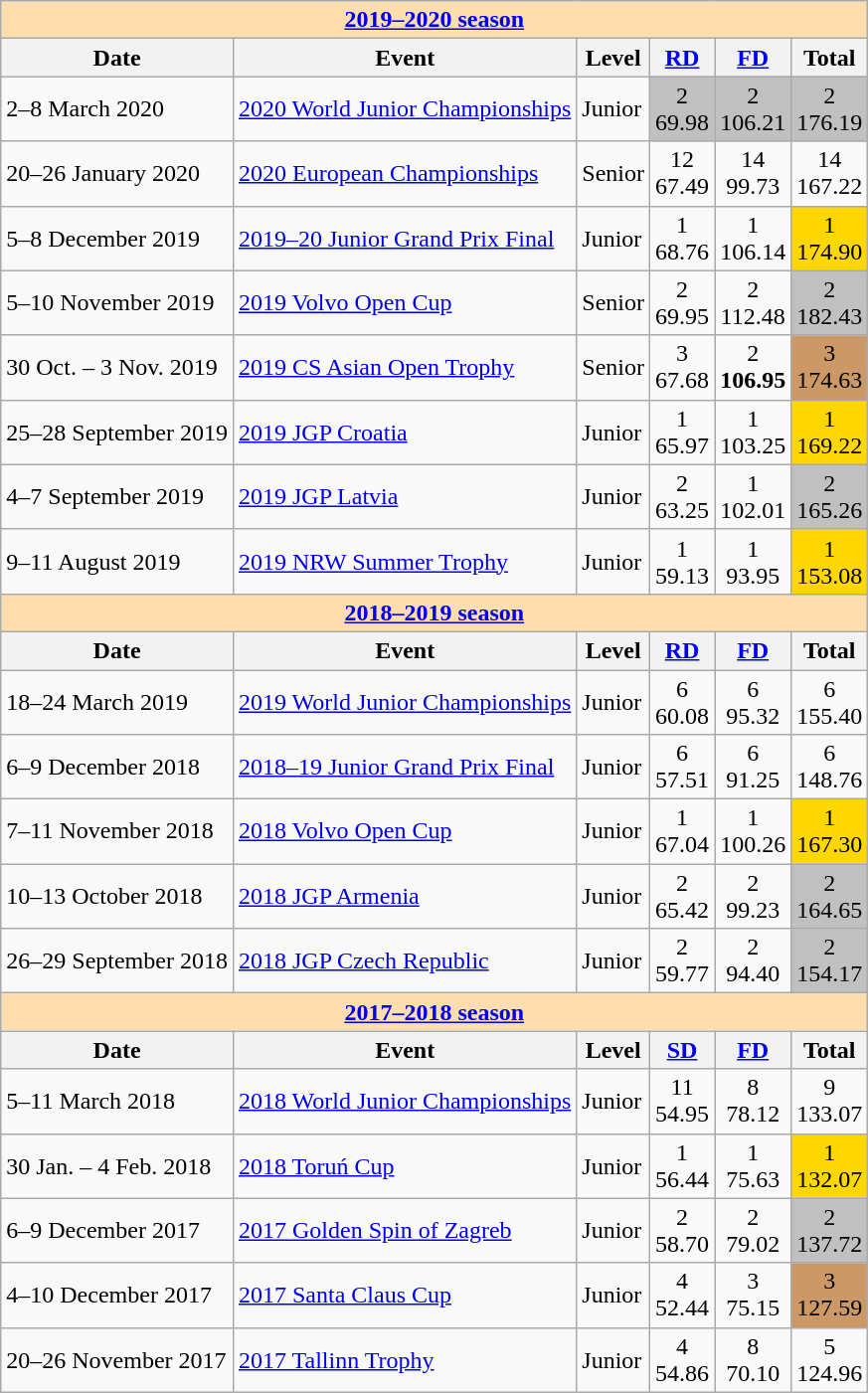<table class="wikitable">
<tr>
<td style="background-color: #ffdead; " colspan=6 align=center><a href='#'><strong>2019–2020 season</strong></a></td>
</tr>
<tr>
<th>Date</th>
<th>Event</th>
<th>Level</th>
<th><a href='#'>RD</a></th>
<th><a href='#'>FD</a></th>
<th>Total</th>
</tr>
<tr>
<td>2–8 March 2020</td>
<td><a href='#'>2020 World Junior Championships</a></td>
<td>Junior</td>
<td align=center bgcolor=silver>2 <br> 69.98</td>
<td align=center bgcolor=silver>2 <br> 106.21</td>
<td align=center bgcolor=silver>2 <br> 176.19</td>
</tr>
<tr>
<td>20–26 January 2020</td>
<td><a href='#'>2020 European Championships</a></td>
<td>Senior</td>
<td align=center>12 <br> 67.49</td>
<td align=center>14 <br> 99.73</td>
<td align=center>14 <br> 167.22</td>
</tr>
<tr>
<td>5–8 December 2019</td>
<td><a href='#'>2019–20 Junior Grand Prix Final</a></td>
<td>Junior</td>
<td align=center>1 <br> 68.76</td>
<td align=center>1 <br> 106.14</td>
<td align=center bgcolor=gold>1 <br> 174.90</td>
</tr>
<tr>
<td>5–10 November 2019</td>
<td><a href='#'>2019 Volvo Open Cup</a></td>
<td>Senior</td>
<td align=center>2 <br> 69.95</td>
<td align=center>2 <br> 112.48</td>
<td align=center bgcolor=silver>2 <br> 182.43</td>
</tr>
<tr>
<td>30 Oct. – 3 Nov. 2019</td>
<td><a href='#'>2019 CS Asian Open Trophy</a></td>
<td>Senior</td>
<td align=center>3 <br> 67.68</td>
<td align=center>2 <br> <strong>106.95</strong></td>
<td align=center bgcolor=cc9966>3 <br> 174.63</td>
</tr>
<tr>
<td>25–28 September 2019</td>
<td><a href='#'>2019 JGP Croatia</a></td>
<td>Junior</td>
<td align=center>1 <br> 65.97</td>
<td align=center>1 <br> 103.25</td>
<td align=center bgcolor=gold>1 <br> 169.22</td>
</tr>
<tr>
<td>4–7 September 2019</td>
<td><a href='#'>2019 JGP Latvia</a></td>
<td>Junior</td>
<td align=center>2 <br> 63.25</td>
<td align=center>1 <br> 102.01</td>
<td align=center bgcolor=silver>2 <br> 165.26</td>
</tr>
<tr>
<td>9–11 August 2019</td>
<td><a href='#'>2019 NRW Summer Trophy</a></td>
<td>Junior</td>
<td align=center>1 <br> 59.13</td>
<td align=center>1 <br> 93.95</td>
<td align=center bgcolor=gold>1 <br> 153.08</td>
</tr>
<tr>
<td style="background-color: #ffdead; " colspan=6 align=center><a href='#'><strong>2018–2019 season</strong></a></td>
</tr>
<tr>
<th>Date</th>
<th>Event</th>
<th>Level</th>
<th><a href='#'>RD</a></th>
<th><a href='#'>FD</a></th>
<th>Total</th>
</tr>
<tr>
<td>18–24 March 2019</td>
<td><a href='#'>2019 World Junior Championships</a></td>
<td>Junior</td>
<td align=center>6 <br> 60.08</td>
<td align=center>6 <br> 95.32</td>
<td align=center>6 <br> 155.40</td>
</tr>
<tr>
<td>6–9 December 2018</td>
<td><a href='#'>2018–19 Junior Grand Prix Final</a></td>
<td>Junior</td>
<td align=center>6 <br> 57.51</td>
<td align=center>6 <br> 91.25</td>
<td align=center>6 <br> 148.76</td>
</tr>
<tr>
<td>7–11 November 2018</td>
<td><a href='#'>2018 Volvo Open Cup</a></td>
<td>Junior</td>
<td align=center>1 <br> 67.04</td>
<td align=center>1 <br> 100.26</td>
<td align=center bgcolor=gold>1 <br> 167.30</td>
</tr>
<tr>
<td>10–13 October 2018</td>
<td><a href='#'>2018 JGP Armenia</a></td>
<td>Junior</td>
<td align=center>2 <br> 65.42</td>
<td align=center>2 <br> 99.23</td>
<td align=center bgcolor=silver>2 <br> 164.65</td>
</tr>
<tr>
<td>26–29 September 2018</td>
<td><a href='#'>2018 JGP Czech Republic</a></td>
<td>Junior</td>
<td align=center>2 <br> 59.77</td>
<td align=center>2 <br> 94.40</td>
<td align=center bgcolor=silver>2 <br> 154.17</td>
</tr>
<tr>
<td style="background-color: #ffdead; " colspan=6 align=center><a href='#'><strong>2017–2018 season</strong></a></td>
</tr>
<tr>
<th>Date</th>
<th>Event</th>
<th>Level</th>
<th><a href='#'>SD</a></th>
<th><a href='#'>FD</a></th>
<th>Total</th>
</tr>
<tr>
<td>5–11 March 2018</td>
<td><a href='#'>2018 World Junior Championships</a></td>
<td>Junior</td>
<td align=center>11 <br> 54.95</td>
<td align=center>8 <br> 78.12</td>
<td align=center>9 <br> 133.07</td>
</tr>
<tr>
<td>30 Jan. – 4 Feb. 2018</td>
<td><a href='#'>2018 Toruń Cup</a></td>
<td>Junior</td>
<td align=center>1 <br> 56.44</td>
<td align=center>1 <br> 75.63</td>
<td align=center bgcolor=gold>1 <br> 132.07</td>
</tr>
<tr>
<td>6–9 December 2017</td>
<td><a href='#'>2017 Golden Spin of Zagreb</a></td>
<td>Junior</td>
<td align=center>2 <br> 58.70</td>
<td align=center>2 <br> 79.02</td>
<td align=center bgcolor=silver>2 <br> 137.72</td>
</tr>
<tr>
<td>4–10 December 2017</td>
<td><a href='#'>2017 Santa Claus Cup</a></td>
<td>Junior</td>
<td align=center>4 <br> 52.44</td>
<td align=center>3 <br> 75.15</td>
<td align=center bgcolor=cc9966>3 <br> 127.59</td>
</tr>
<tr>
<td>20–26 November 2017</td>
<td><a href='#'>2017 Tallinn Trophy</a></td>
<td>Junior</td>
<td align=center>4 <br> 54.86</td>
<td align=center>8 <br> 70.10</td>
<td align=center>5 <br> 124.96</td>
</tr>
</table>
